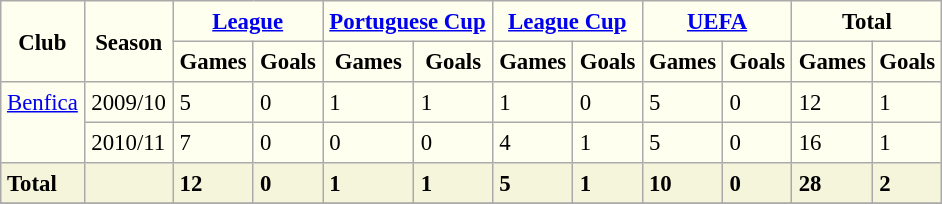<table border=1 align=center cellpadding=4 cellspacing=2 style="background: ivory; font-size: 95%; border: 1px #aaaaaa solid; border-collapse: collapse; clear:center">
<tr>
<th rowspan="2">Club</th>
<th rowspan="2">Season</th>
<th colspan="2"><a href='#'>League</a></th>
<th colspan="2"><a href='#'>Portuguese Cup</a></th>
<th colspan="2"><a href='#'>League Cup</a></th>
<th colspan="2"><a href='#'>UEFA</a></th>
<th colspan="2">Total</th>
</tr>
<tr>
<th>Games</th>
<th>Goals</th>
<th>Games</th>
<th>Goals</th>
<th>Games</th>
<th>Goals</th>
<th>Games</th>
<th>Goals</th>
<th>Games</th>
<th>Goals</th>
</tr>
<tr>
<td rowspan="2" valign=top><a href='#'>Benfica</a></td>
<td>2009/10</td>
<td>5</td>
<td>0</td>
<td>1</td>
<td>1</td>
<td>1</td>
<td>0</td>
<td>5</td>
<td>0</td>
<td>12</td>
<td>1</td>
</tr>
<tr>
<td>2010/11</td>
<td>7</td>
<td>0</td>
<td>0</td>
<td>0</td>
<td>4</td>
<td>1</td>
<td>5</td>
<td>0</td>
<td>16</td>
<td>1</td>
</tr>
<tr>
<th align=left style="background:beige">Total</th>
<th align=left style="background:beige" colspan="1"></th>
<th align=left style="background:beige">12</th>
<th align=left style="background:beige">0</th>
<th align=left style="background:beige">1</th>
<th align=left style="background:beige">1</th>
<th align=left style="background:beige">5</th>
<th align=left style="background:beige">1</th>
<th align=left style="background:beige">10</th>
<th align=left style="background:beige">0</th>
<th align=left style="background:beige">28</th>
<th align=left style="background:beige">2</th>
</tr>
<tr>
</tr>
</table>
